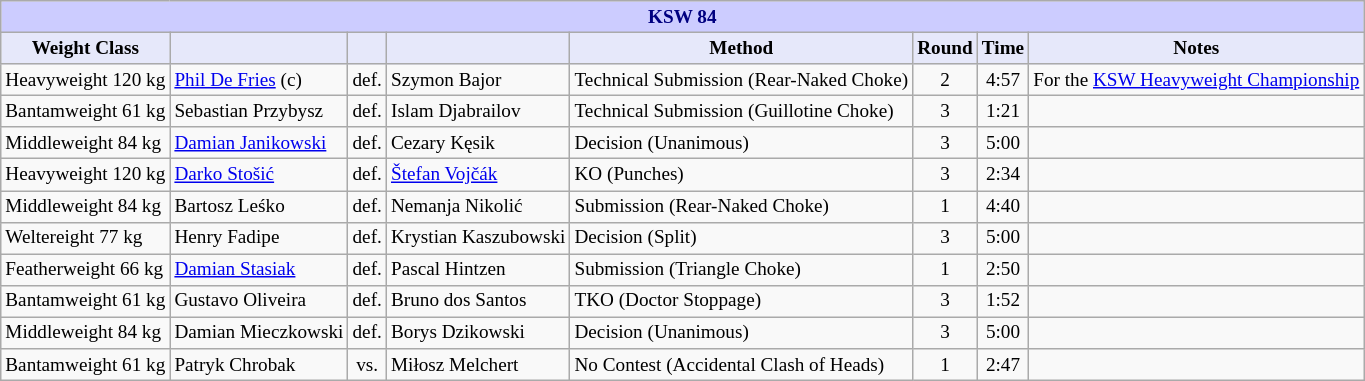<table class="wikitable" style="font-size: 80%;">
<tr>
<th colspan="8" style="background-color: #ccf; color: #000080; text-align: center;"><strong>KSW 84</strong></th>
</tr>
<tr>
<th colspan="1" style="background-color: #E6E8FA; color: #000000; text-align: center;">Weight Class</th>
<th colspan="1" style="background-color: #E6E8FA; color: #000000; text-align: center;"></th>
<th colspan="1" style="background-color: #E6E8FA; color: #000000; text-align: center;"></th>
<th colspan="1" style="background-color: #E6E8FA; color: #000000; text-align: center;"></th>
<th colspan="1" style="background-color: #E6E8FA; color: #000000; text-align: center;">Method</th>
<th colspan="1" style="background-color: #E6E8FA; color: #000000; text-align: center;">Round</th>
<th colspan="1" style="background-color: #E6E8FA; color: #000000; text-align: center;">Time</th>
<th colspan="1" style="background-color: #E6E8FA; color: #000000; text-align: center;">Notes</th>
</tr>
<tr>
<td>Heavyweight 120 kg</td>
<td> <a href='#'>Phil De Fries</a> (c)</td>
<td align=center>def.</td>
<td> Szymon Bajor</td>
<td>Technical Submission (Rear-Naked Choke)</td>
<td align=center>2</td>
<td align=center>4:57</td>
<td>For the <a href='#'>KSW Heavyweight Championship</a></td>
</tr>
<tr>
<td>Bantamweight 61 kg</td>
<td> Sebastian Przybysz</td>
<td align=center>def.</td>
<td> Islam Djabrailov</td>
<td>Technical Submission (Guillotine Choke)</td>
<td align=center>3</td>
<td align=center>1:21</td>
<td></td>
</tr>
<tr>
<td>Middleweight 84 kg</td>
<td> <a href='#'>Damian Janikowski</a></td>
<td align=center>def.</td>
<td> Cezary Kęsik</td>
<td>Decision (Unanimous)</td>
<td align=center>3</td>
<td align=center>5:00</td>
<td></td>
</tr>
<tr>
<td>Heavyweight 120 kg</td>
<td> <a href='#'>Darko Stošić</a></td>
<td align=center>def.</td>
<td>  <a href='#'>Štefan Vojčák</a></td>
<td>KO (Punches)</td>
<td align=center>3</td>
<td align=center>2:34</td>
<td></td>
</tr>
<tr>
<td>Middleweight 84 kg</td>
<td> Bartosz Leśko</td>
<td align=center>def.</td>
<td> Nemanja Nikolić</td>
<td>Submission (Rear-Naked Choke)</td>
<td align=center>1</td>
<td align=center>4:40</td>
<td></td>
</tr>
<tr>
<td>Weltereight 77 kg</td>
<td> Henry Fadipe</td>
<td align=center>def.</td>
<td> Krystian Kaszubowski</td>
<td>Decision (Split)</td>
<td align=center>3</td>
<td align=center>5:00</td>
<td></td>
</tr>
<tr>
<td>Featherweight 66 kg</td>
<td> <a href='#'>Damian Stasiak</a></td>
<td align=center>def.</td>
<td> Pascal Hintzen</td>
<td>Submission (Triangle Choke)</td>
<td align=center>1</td>
<td align=center>2:50</td>
<td></td>
</tr>
<tr>
<td>Bantamweight 61 kg</td>
<td> Gustavo Oliveira</td>
<td align=center>def.</td>
<td> Bruno dos Santos</td>
<td>TKO (Doctor Stoppage)</td>
<td align=center>3</td>
<td align=center>1:52</td>
<td></td>
</tr>
<tr>
<td>Middleweight 84 kg</td>
<td> Damian Mieczkowski</td>
<td align=center>def.</td>
<td> Borys Dzikowski</td>
<td>Decision (Unanimous)</td>
<td align=center>3</td>
<td align=center>5:00</td>
<td></td>
</tr>
<tr>
<td>Bantamweight 61 kg</td>
<td> Patryk Chrobak</td>
<td align=center>vs.</td>
<td> Miłosz Melchert</td>
<td>No Contest (Accidental Clash of Heads)</td>
<td align=center>1</td>
<td align=center>2:47</td>
<td></td>
</tr>
</table>
